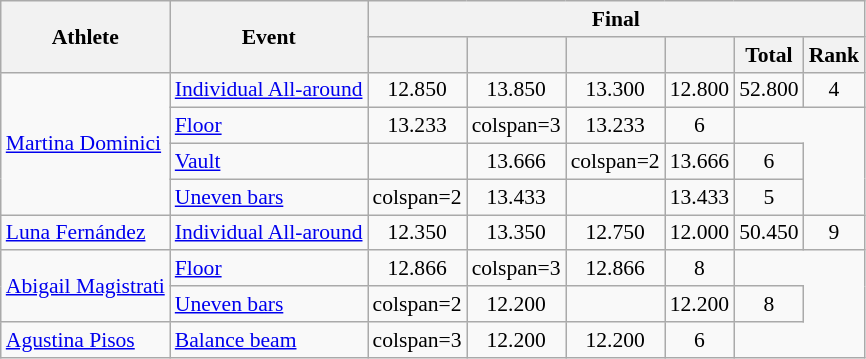<table class="wikitable" style="font-size:90%">
<tr>
<th rowspan="2">Athlete</th>
<th rowspan="2">Event</th>
<th colspan = "6">Final</th>
</tr>
<tr>
<th></th>
<th></th>
<th></th>
<th></th>
<th>Total</th>
<th>Rank</th>
</tr>
<tr style="text-align:center">
<td style="text-align:left" rowspan=4><a href='#'>Martina Dominici</a></td>
<td style="text-align:left"><a href='#'>Individual All-around</a></td>
<td>12.850</td>
<td>13.850</td>
<td>13.300</td>
<td>12.800</td>
<td>52.800</td>
<td>4</td>
</tr>
<tr style="text-align:center">
<td style="text-align:left"><a href='#'>Floor</a></td>
<td>13.233</td>
<td>colspan=3 </td>
<td>13.233</td>
<td>6</td>
</tr>
<tr style="text-align:center">
<td style="text-align:left"><a href='#'>Vault</a></td>
<td></td>
<td>13.666</td>
<td>colspan=2 </td>
<td>13.666</td>
<td>6</td>
</tr>
<tr style="text-align:center">
<td style="text-align:left"><a href='#'>Uneven bars</a></td>
<td>colspan=2 </td>
<td>13.433</td>
<td></td>
<td>13.433</td>
<td>5</td>
</tr>
<tr style="text-align:center">
<td style="text-align:left"><a href='#'>Luna Fernández</a></td>
<td style="text-align:left"><a href='#'>Individual All-around</a></td>
<td>12.350</td>
<td>13.350</td>
<td>12.750</td>
<td>12.000</td>
<td>50.450</td>
<td>9</td>
</tr>
<tr style="text-align:center">
<td style="text-align:left" rowspan=2><a href='#'>Abigail Magistrati</a></td>
<td style="text-align:left"><a href='#'>Floor</a></td>
<td>12.866</td>
<td>colspan=3 </td>
<td>12.866</td>
<td>8</td>
</tr>
<tr style="text-align:center">
<td style="text-align:left"><a href='#'>Uneven bars</a></td>
<td>colspan=2 </td>
<td>12.200</td>
<td></td>
<td>12.200</td>
<td>8</td>
</tr>
<tr style="text-align:center">
<td style="text-align:left" rowspan=1><a href='#'>Agustina Pisos</a></td>
<td style="text-align:left"><a href='#'>Balance beam</a></td>
<td>colspan=3 </td>
<td>12.200</td>
<td>12.200</td>
<td>6</td>
</tr>
</table>
